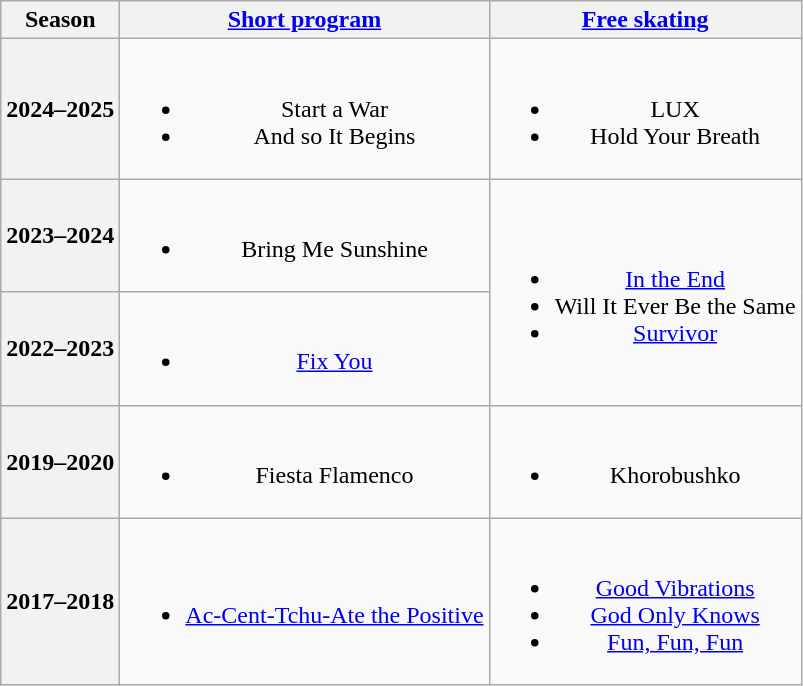<table class=wikitable style=text-align:center>
<tr>
<th>Season</th>
<th><a href='#'>Short program</a></th>
<th><a href='#'>Free skating</a></th>
</tr>
<tr>
<th>2024–2025 <br> </th>
<td><br><ul><li>Start a War</li><li>And so It Begins <br></li></ul></td>
<td><br><ul><li>LUX <br> </li><li>Hold Your Breath <br> </li></ul></td>
</tr>
<tr>
<th>2023–2024 <br> </th>
<td><br><ul><li>Bring Me Sunshine <br> </li></ul></td>
<td rowspan=2><br><ul><li><a href='#'>In the End</a> <br> </li><li>Will It Ever Be the Same <br> </li><li><a href='#'>Survivor</a> <br> </li></ul></td>
</tr>
<tr>
<th>2022–2023 <br> </th>
<td><br><ul><li><a href='#'>Fix You</a> <br></li></ul></td>
</tr>
<tr>
<th>2019–2020 <br> </th>
<td><br><ul><li>Fiesta Flamenco <br></li></ul></td>
<td><br><ul><li>Khorobushko <br></li></ul></td>
</tr>
<tr>
<th>2017–2018 <br> </th>
<td><br><ul><li><a href='#'>Ac-Cent-Tchu-Ate the Positive</a> <br></li></ul></td>
<td><br><ul><li><a href='#'>Good Vibrations</a> <br></li><li><a href='#'>God Only Knows</a> <br></li><li><a href='#'>Fun, Fun, Fun</a> <br></li></ul></td>
</tr>
</table>
